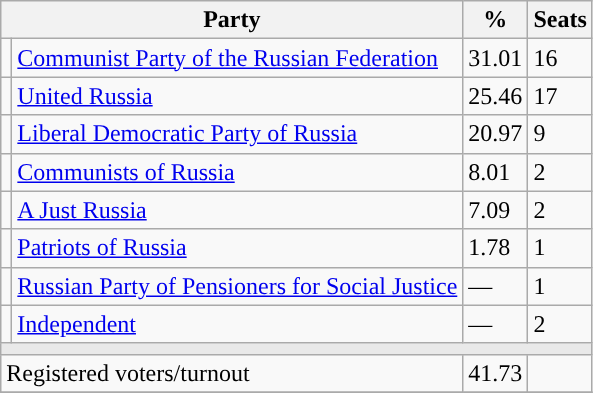<table class="wikitable">
<tr>
<th colspan=2>Party</th>
<th>%</th>
<th>Seats</th>
</tr>
<tr>
<td style="background:"></td>
<td><a href='#'>Communist Party of the Russian Federation</a></td>
<td>31.01</td>
<td>16</td>
</tr>
<tr>
<td style="background:"></td>
<td><a href='#'>United Russia</a></td>
<td>25.46</td>
<td>17</td>
</tr>
<tr>
<td style="background:"></td>
<td><a href='#'>Liberal Democratic Party of Russia</a></td>
<td>20.97</td>
<td>9</td>
</tr>
<tr>
<td style="background:"></td>
<td><a href='#'>Communists of Russia</a></td>
<td>8.01</td>
<td>2</td>
</tr>
<tr>
<td style="background:"></td>
<td><a href='#'>A Just Russia</a></td>
<td>7.09</td>
<td>2</td>
</tr>
<tr>
<td style="background:"></td>
<td><a href='#'>Patriots of Russia</a></td>
<td>1.78</td>
<td>1</td>
</tr>
<tr>
<td style="background:"></td>
<td><a href='#'>Russian Party of Pensioners for Social Justice</a></td>
<td>—</td>
<td>1</td>
</tr>
<tr>
<td style="background:"></td>
<td><a href='#'>Independent</a></td>
<td>—</td>
<td>2</td>
</tr>
<tr>
<td colspan=4 style="background:#E9E9E9;"></td>
</tr>
<tr>
<td align=left colspan=2>Registered voters/turnout</td>
<td>41.73</td>
<td></td>
</tr>
<tr>
</tr>
</table>
